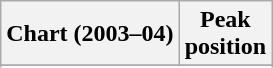<table class="wikitable sortable plainrowheaders" style="text-align:center">
<tr>
<th scope="col">Chart (2003–04)</th>
<th scope="col">Peak<br>position</th>
</tr>
<tr>
</tr>
<tr>
</tr>
<tr>
</tr>
<tr>
</tr>
<tr>
</tr>
<tr>
</tr>
<tr>
</tr>
<tr>
</tr>
<tr>
</tr>
<tr>
</tr>
<tr>
</tr>
<tr>
</tr>
<tr>
</tr>
<tr>
</tr>
<tr>
</tr>
<tr>
</tr>
<tr>
</tr>
<tr>
</tr>
</table>
